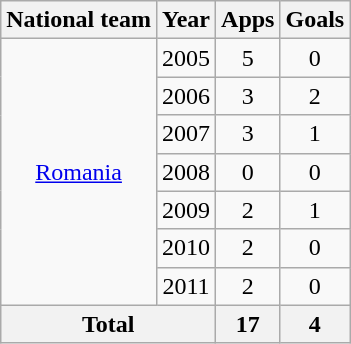<table class="wikitable" style="text-align:center">
<tr>
<th>National team</th>
<th>Year</th>
<th>Apps</th>
<th>Goals</th>
</tr>
<tr>
<td rowspan="7"><a href='#'>Romania</a></td>
<td>2005</td>
<td>5</td>
<td>0</td>
</tr>
<tr>
<td>2006</td>
<td>3</td>
<td>2</td>
</tr>
<tr>
<td>2007</td>
<td>3</td>
<td>1</td>
</tr>
<tr>
<td>2008</td>
<td>0</td>
<td>0</td>
</tr>
<tr>
<td>2009</td>
<td>2</td>
<td>1</td>
</tr>
<tr>
<td>2010</td>
<td>2</td>
<td>0</td>
</tr>
<tr>
<td>2011</td>
<td>2</td>
<td>0</td>
</tr>
<tr>
<th colspan="2">Total</th>
<th>17</th>
<th>4</th>
</tr>
</table>
